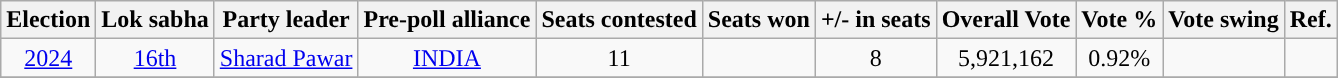<table class="wikitable" style="text-align:center">
<tr>
<th style="background-color:">Election</th>
<th style="background-color:">Lok sabha</th>
<th style="background-color:">Party leader</th>
<th style="background-color:">Pre-poll alliance</th>
<th style="background-color:">Seats contested</th>
<th style="background-color:">Seats won</th>
<th style="background-color:">+/- in seats</th>
<th style="background-color:">Overall Vote</th>
<th style="background-color:">Vote %</th>
<th style="background-color:">Vote swing</th>
<th style="background-color:">Ref.</th>
</tr>
<tr>
<td><a href='#'>2024</a></td>
<td><a href='#'>16th</a></td>
<td><a href='#'>Sharad Pawar</a></td>
<td><a href='#'>INDIA</a></td>
<td>11</td>
<td></td>
<td>8</td>
<td>5,921,162</td>
<td>0.92%</td>
<td></td>
<td></td>
</tr>
<tr>
</tr>
</table>
